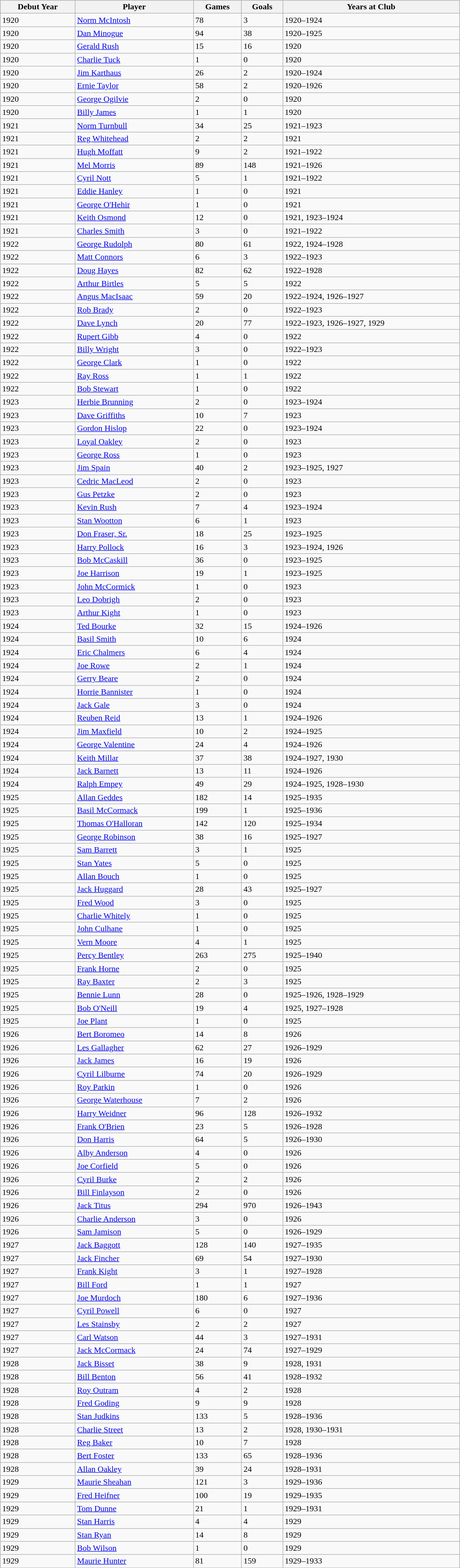<table class="wikitable" style="width:70%;">
<tr style="background:#87cefa;">
<th>Debut Year</th>
<th>Player</th>
<th>Games</th>
<th>Goals</th>
<th>Years at Club</th>
</tr>
<tr>
<td>1920</td>
<td><a href='#'>Norm McIntosh</a></td>
<td>78</td>
<td>3</td>
<td>1920–1924</td>
</tr>
<tr>
<td>1920</td>
<td><a href='#'>Dan Minogue</a></td>
<td>94</td>
<td>38</td>
<td>1920–1925</td>
</tr>
<tr>
<td>1920</td>
<td><a href='#'>Gerald Rush</a></td>
<td>15</td>
<td>16</td>
<td>1920</td>
</tr>
<tr>
<td>1920</td>
<td><a href='#'>Charlie Tuck</a></td>
<td>1</td>
<td>0</td>
<td>1920</td>
</tr>
<tr>
<td>1920</td>
<td><a href='#'>Jim Karthaus</a></td>
<td>26</td>
<td>2</td>
<td>1920–1924</td>
</tr>
<tr>
<td>1920</td>
<td><a href='#'>Ernie Taylor</a></td>
<td>58</td>
<td>2</td>
<td>1920–1926</td>
</tr>
<tr>
<td>1920</td>
<td><a href='#'>George Ogilvie</a></td>
<td>2</td>
<td>0</td>
<td>1920</td>
</tr>
<tr>
<td>1920</td>
<td><a href='#'>Billy James</a></td>
<td>1</td>
<td>1</td>
<td>1920</td>
</tr>
<tr>
<td>1921</td>
<td><a href='#'>Norm Turnbull</a></td>
<td>34</td>
<td>25</td>
<td>1921–1923</td>
</tr>
<tr>
<td>1921</td>
<td><a href='#'>Reg Whitehead</a></td>
<td>2</td>
<td>2</td>
<td>1921</td>
</tr>
<tr>
<td>1921</td>
<td><a href='#'>Hugh Moffatt</a></td>
<td>9</td>
<td>2</td>
<td>1921–1922</td>
</tr>
<tr>
<td>1921</td>
<td><a href='#'>Mel Morris</a></td>
<td>89</td>
<td>148</td>
<td>1921–1926</td>
</tr>
<tr>
<td>1921</td>
<td><a href='#'>Cyril Nott</a></td>
<td>5</td>
<td>1</td>
<td>1921–1922</td>
</tr>
<tr>
<td>1921</td>
<td><a href='#'>Eddie Hanley</a></td>
<td>1</td>
<td>0</td>
<td>1921</td>
</tr>
<tr>
<td>1921</td>
<td><a href='#'>George O'Hehir</a></td>
<td>1</td>
<td>0</td>
<td>1921</td>
</tr>
<tr>
<td>1921</td>
<td><a href='#'>Keith Osmond</a></td>
<td>12</td>
<td>0</td>
<td>1921, 1923–1924</td>
</tr>
<tr>
<td>1921</td>
<td><a href='#'>Charles Smith</a></td>
<td>3</td>
<td>0</td>
<td>1921–1922</td>
</tr>
<tr>
<td>1922</td>
<td><a href='#'>George Rudolph</a></td>
<td>80</td>
<td>61</td>
<td>1922, 1924–1928</td>
</tr>
<tr>
<td>1922</td>
<td><a href='#'>Matt Connors</a></td>
<td>6</td>
<td>3</td>
<td>1922–1923</td>
</tr>
<tr>
<td>1922</td>
<td><a href='#'>Doug Hayes</a></td>
<td>82</td>
<td>62</td>
<td>1922–1928</td>
</tr>
<tr>
<td>1922</td>
<td><a href='#'>Arthur Birtles</a></td>
<td>5</td>
<td>5</td>
<td>1922</td>
</tr>
<tr>
<td>1922</td>
<td><a href='#'>Angus MacIsaac</a></td>
<td>59</td>
<td>20</td>
<td>1922–1924, 1926–1927</td>
</tr>
<tr>
<td>1922</td>
<td><a href='#'>Rob Brady</a></td>
<td>2</td>
<td>0</td>
<td>1922–1923</td>
</tr>
<tr>
<td>1922</td>
<td><a href='#'>Dave Lynch</a></td>
<td>20</td>
<td>77</td>
<td>1922–1923, 1926–1927, 1929</td>
</tr>
<tr>
<td>1922</td>
<td><a href='#'>Rupert Gibb</a></td>
<td>4</td>
<td>0</td>
<td>1922</td>
</tr>
<tr>
<td>1922</td>
<td><a href='#'>Billy Wright</a></td>
<td>3</td>
<td>0</td>
<td>1922–1923</td>
</tr>
<tr>
<td>1922</td>
<td><a href='#'>George Clark</a></td>
<td>1</td>
<td>0</td>
<td>1922</td>
</tr>
<tr>
<td>1922</td>
<td><a href='#'>Ray Ross</a></td>
<td>1</td>
<td>1</td>
<td>1922</td>
</tr>
<tr>
<td>1922</td>
<td><a href='#'>Bob Stewart</a></td>
<td>1</td>
<td>0</td>
<td>1922</td>
</tr>
<tr>
<td>1923</td>
<td><a href='#'>Herbie Brunning</a></td>
<td>2</td>
<td>0</td>
<td>1923–1924</td>
</tr>
<tr>
<td>1923</td>
<td><a href='#'>Dave Griffiths</a></td>
<td>10</td>
<td>7</td>
<td>1923</td>
</tr>
<tr>
<td>1923</td>
<td><a href='#'>Gordon Hislop</a></td>
<td>22</td>
<td>0</td>
<td>1923–1924</td>
</tr>
<tr>
<td>1923</td>
<td><a href='#'>Loyal Oakley</a></td>
<td>2</td>
<td>0</td>
<td>1923</td>
</tr>
<tr>
<td>1923</td>
<td><a href='#'>George Ross</a></td>
<td>1</td>
<td>0</td>
<td>1923</td>
</tr>
<tr>
<td>1923</td>
<td><a href='#'>Jim Spain</a></td>
<td>40</td>
<td>2</td>
<td>1923–1925, 1927</td>
</tr>
<tr>
<td>1923</td>
<td><a href='#'>Cedric MacLeod</a></td>
<td>2</td>
<td>0</td>
<td>1923</td>
</tr>
<tr>
<td>1923</td>
<td><a href='#'>Gus Petzke</a></td>
<td>2</td>
<td>0</td>
<td>1923</td>
</tr>
<tr>
<td>1923</td>
<td><a href='#'>Kevin Rush</a></td>
<td>7</td>
<td>4</td>
<td>1923–1924</td>
</tr>
<tr>
<td>1923</td>
<td><a href='#'>Stan Wootton</a></td>
<td>6</td>
<td>1</td>
<td>1923</td>
</tr>
<tr>
<td>1923</td>
<td><a href='#'>Don Fraser, Sr.</a></td>
<td>18</td>
<td>25</td>
<td>1923–1925</td>
</tr>
<tr>
<td>1923</td>
<td><a href='#'>Harry Pollock</a></td>
<td>16</td>
<td>3</td>
<td>1923–1924, 1926</td>
</tr>
<tr>
<td>1923</td>
<td><a href='#'>Bob McCaskill</a></td>
<td>36</td>
<td>0</td>
<td>1923–1925</td>
</tr>
<tr>
<td>1923</td>
<td><a href='#'>Joe Harrison</a></td>
<td>19</td>
<td>1</td>
<td>1923–1925</td>
</tr>
<tr>
<td>1923</td>
<td><a href='#'>John McCormick</a></td>
<td>1</td>
<td>0</td>
<td>1923</td>
</tr>
<tr>
<td>1923</td>
<td><a href='#'>Leo Dobrigh</a></td>
<td>2</td>
<td>0</td>
<td>1923</td>
</tr>
<tr>
<td>1923</td>
<td><a href='#'>Arthur Kight</a></td>
<td>1</td>
<td>0</td>
<td>1923</td>
</tr>
<tr>
<td>1924</td>
<td><a href='#'>Ted Bourke</a></td>
<td>32</td>
<td>15</td>
<td>1924–1926</td>
</tr>
<tr>
<td>1924</td>
<td><a href='#'>Basil Smith</a></td>
<td>10</td>
<td>6</td>
<td>1924</td>
</tr>
<tr>
<td>1924</td>
<td><a href='#'>Eric Chalmers</a></td>
<td>6</td>
<td>4</td>
<td>1924</td>
</tr>
<tr>
<td>1924</td>
<td><a href='#'>Joe Rowe</a></td>
<td>2</td>
<td>1</td>
<td>1924</td>
</tr>
<tr>
<td>1924</td>
<td><a href='#'>Gerry Beare</a></td>
<td>2</td>
<td>0</td>
<td>1924</td>
</tr>
<tr>
<td>1924</td>
<td><a href='#'>Horrie Bannister</a></td>
<td>1</td>
<td>0</td>
<td>1924</td>
</tr>
<tr>
<td>1924</td>
<td><a href='#'>Jack Gale</a></td>
<td>3</td>
<td>0</td>
<td>1924</td>
</tr>
<tr>
<td>1924</td>
<td><a href='#'>Reuben Reid</a></td>
<td>13</td>
<td>1</td>
<td>1924–1926</td>
</tr>
<tr>
<td>1924</td>
<td><a href='#'>Jim Maxfield</a></td>
<td>10</td>
<td>2</td>
<td>1924–1925</td>
</tr>
<tr>
<td>1924</td>
<td><a href='#'>George Valentine</a></td>
<td>24</td>
<td>4</td>
<td>1924–1926</td>
</tr>
<tr>
<td>1924</td>
<td><a href='#'>Keith Millar</a></td>
<td>37</td>
<td>38</td>
<td>1924–1927, 1930</td>
</tr>
<tr>
<td>1924</td>
<td><a href='#'>Jack Barnett</a></td>
<td>13</td>
<td>11</td>
<td>1924–1926</td>
</tr>
<tr>
<td>1924</td>
<td><a href='#'>Ralph Empey</a></td>
<td>49</td>
<td>29</td>
<td>1924–1925, 1928–1930</td>
</tr>
<tr>
<td>1925</td>
<td><a href='#'>Allan Geddes</a></td>
<td>182</td>
<td>14</td>
<td>1925–1935</td>
</tr>
<tr>
<td>1925</td>
<td><a href='#'>Basil McCormack</a></td>
<td>199</td>
<td>1</td>
<td>1925–1936</td>
</tr>
<tr>
<td>1925</td>
<td><a href='#'>Thomas O'Halloran</a></td>
<td>142</td>
<td>120</td>
<td>1925–1934</td>
</tr>
<tr>
<td>1925</td>
<td><a href='#'>George Robinson</a></td>
<td>38</td>
<td>16</td>
<td>1925–1927</td>
</tr>
<tr>
<td>1925</td>
<td><a href='#'>Sam Barrett</a></td>
<td>3</td>
<td>1</td>
<td>1925</td>
</tr>
<tr>
<td>1925</td>
<td><a href='#'>Stan Yates</a></td>
<td>5</td>
<td>0</td>
<td>1925</td>
</tr>
<tr>
<td>1925</td>
<td><a href='#'>Allan Bouch</a></td>
<td>1</td>
<td>0</td>
<td>1925</td>
</tr>
<tr>
<td>1925</td>
<td><a href='#'>Jack Huggard</a></td>
<td>28</td>
<td>43</td>
<td>1925–1927</td>
</tr>
<tr>
<td>1925</td>
<td><a href='#'>Fred Wood</a></td>
<td>3</td>
<td>0</td>
<td>1925</td>
</tr>
<tr>
<td>1925</td>
<td><a href='#'>Charlie Whitely</a></td>
<td>1</td>
<td>0</td>
<td>1925</td>
</tr>
<tr>
<td>1925</td>
<td><a href='#'>John Culhane</a></td>
<td>1</td>
<td>0</td>
<td>1925</td>
</tr>
<tr>
<td>1925</td>
<td><a href='#'>Vern Moore</a></td>
<td>4</td>
<td>1</td>
<td>1925</td>
</tr>
<tr>
<td>1925</td>
<td><a href='#'>Percy Bentley</a></td>
<td>263</td>
<td>275</td>
<td>1925–1940</td>
</tr>
<tr>
<td>1925</td>
<td><a href='#'>Frank Horne</a></td>
<td>2</td>
<td>0</td>
<td>1925</td>
</tr>
<tr>
<td>1925</td>
<td><a href='#'>Ray Baxter</a></td>
<td>2</td>
<td>3</td>
<td>1925</td>
</tr>
<tr>
<td>1925</td>
<td><a href='#'>Bennie Lunn</a></td>
<td>28</td>
<td>0</td>
<td>1925–1926, 1928–1929</td>
</tr>
<tr>
<td>1925</td>
<td><a href='#'>Bob O'Neill</a></td>
<td>19</td>
<td>4</td>
<td>1925, 1927–1928</td>
</tr>
<tr>
<td>1925</td>
<td><a href='#'>Joe Plant</a></td>
<td>1</td>
<td>0</td>
<td>1925</td>
</tr>
<tr>
<td>1926</td>
<td><a href='#'>Bert Boromeo</a></td>
<td>14</td>
<td>8</td>
<td>1926</td>
</tr>
<tr>
<td>1926</td>
<td><a href='#'>Les Gallagher</a></td>
<td>62</td>
<td>27</td>
<td>1926–1929</td>
</tr>
<tr>
<td>1926</td>
<td><a href='#'>Jack James</a></td>
<td>16</td>
<td>19</td>
<td>1926</td>
</tr>
<tr>
<td>1926</td>
<td><a href='#'>Cyril Lilburne</a></td>
<td>74</td>
<td>20</td>
<td>1926–1929</td>
</tr>
<tr>
<td>1926</td>
<td><a href='#'>Roy Parkin</a></td>
<td>1</td>
<td>0</td>
<td>1926</td>
</tr>
<tr>
<td>1926</td>
<td><a href='#'>George Waterhouse</a></td>
<td>7</td>
<td>2</td>
<td>1926</td>
</tr>
<tr>
<td>1926</td>
<td><a href='#'>Harry Weidner</a></td>
<td>96</td>
<td>128</td>
<td>1926–1932</td>
</tr>
<tr>
<td>1926</td>
<td><a href='#'>Frank O'Brien</a></td>
<td>23</td>
<td>5</td>
<td>1926–1928</td>
</tr>
<tr>
<td>1926</td>
<td><a href='#'>Don Harris</a></td>
<td>64</td>
<td>5</td>
<td>1926–1930</td>
</tr>
<tr>
<td>1926</td>
<td><a href='#'>Alby Anderson</a></td>
<td>4</td>
<td>0</td>
<td>1926</td>
</tr>
<tr>
<td>1926</td>
<td><a href='#'>Joe Corfield</a></td>
<td>5</td>
<td>0</td>
<td>1926</td>
</tr>
<tr>
<td>1926</td>
<td><a href='#'>Cyril Burke</a></td>
<td>2</td>
<td>2</td>
<td>1926</td>
</tr>
<tr>
<td>1926</td>
<td><a href='#'>Bill Finlayson</a></td>
<td>2</td>
<td>0</td>
<td>1926</td>
</tr>
<tr>
<td>1926</td>
<td><a href='#'>Jack Titus</a></td>
<td>294</td>
<td>970</td>
<td>1926–1943</td>
</tr>
<tr>
<td>1926</td>
<td><a href='#'>Charlie Anderson</a></td>
<td>3</td>
<td>0</td>
<td>1926</td>
</tr>
<tr>
<td>1926</td>
<td><a href='#'>Sam Jamison</a></td>
<td>5</td>
<td>0</td>
<td>1926–1929</td>
</tr>
<tr>
<td>1927</td>
<td><a href='#'>Jack Baggott</a></td>
<td>128</td>
<td>140</td>
<td>1927–1935</td>
</tr>
<tr>
<td>1927</td>
<td><a href='#'>Jack Fincher</a></td>
<td>69</td>
<td>54</td>
<td>1927–1930</td>
</tr>
<tr>
<td>1927</td>
<td><a href='#'>Frank Kight</a></td>
<td>3</td>
<td>1</td>
<td>1927–1928</td>
</tr>
<tr>
<td>1927</td>
<td><a href='#'>Bill Ford</a></td>
<td>1</td>
<td>1</td>
<td>1927</td>
</tr>
<tr>
<td>1927</td>
<td><a href='#'>Joe Murdoch</a></td>
<td>180</td>
<td>6</td>
<td>1927–1936</td>
</tr>
<tr>
<td>1927</td>
<td><a href='#'>Cyril Powell</a></td>
<td>6</td>
<td>0</td>
<td>1927</td>
</tr>
<tr>
<td>1927</td>
<td><a href='#'>Les Stainsby</a></td>
<td>2</td>
<td>2</td>
<td>1927</td>
</tr>
<tr>
<td>1927</td>
<td><a href='#'>Carl Watson</a></td>
<td>44</td>
<td>3</td>
<td>1927–1931</td>
</tr>
<tr>
<td>1927</td>
<td><a href='#'>Jack McCormack</a></td>
<td>24</td>
<td>74</td>
<td>1927–1929</td>
</tr>
<tr>
<td>1928</td>
<td><a href='#'>Jack Bisset</a></td>
<td>38</td>
<td>9</td>
<td>1928, 1931</td>
</tr>
<tr>
<td>1928</td>
<td><a href='#'>Bill Benton</a></td>
<td>56</td>
<td>41</td>
<td>1928–1932</td>
</tr>
<tr>
<td>1928</td>
<td><a href='#'>Roy Outram</a></td>
<td>4</td>
<td>2</td>
<td>1928</td>
</tr>
<tr>
<td>1928</td>
<td><a href='#'>Fred Goding</a></td>
<td>9</td>
<td>9</td>
<td>1928</td>
</tr>
<tr>
<td>1928</td>
<td><a href='#'>Stan Judkins</a></td>
<td>133</td>
<td>5</td>
<td>1928–1936</td>
</tr>
<tr>
<td>1928</td>
<td><a href='#'>Charlie Street</a></td>
<td>13</td>
<td>2</td>
<td>1928, 1930–1931</td>
</tr>
<tr>
<td>1928</td>
<td><a href='#'>Reg Baker</a></td>
<td>10</td>
<td>7</td>
<td>1928</td>
</tr>
<tr>
<td>1928</td>
<td><a href='#'>Bert Foster</a></td>
<td>133</td>
<td>65</td>
<td>1928–1936</td>
</tr>
<tr>
<td>1928</td>
<td><a href='#'>Allan Oakley</a></td>
<td>39</td>
<td>24</td>
<td>1928–1931</td>
</tr>
<tr>
<td>1929</td>
<td><a href='#'>Maurie Sheahan</a></td>
<td>121</td>
<td>3</td>
<td>1929–1936</td>
</tr>
<tr>
<td>1929</td>
<td><a href='#'>Fred Heifner</a></td>
<td>100</td>
<td>19</td>
<td>1929–1935</td>
</tr>
<tr>
<td>1929</td>
<td><a href='#'>Tom Dunne</a></td>
<td>21</td>
<td>1</td>
<td>1929–1931</td>
</tr>
<tr>
<td>1929</td>
<td><a href='#'>Stan Harris</a></td>
<td>4</td>
<td>4</td>
<td>1929</td>
</tr>
<tr>
<td>1929</td>
<td><a href='#'>Stan Ryan</a></td>
<td>14</td>
<td>8</td>
<td>1929</td>
</tr>
<tr>
<td>1929</td>
<td><a href='#'>Bob Wilson</a></td>
<td>1</td>
<td>0</td>
<td>1929</td>
</tr>
<tr>
<td>1929</td>
<td><a href='#'>Maurie Hunter</a></td>
<td>81</td>
<td>159</td>
<td>1929–1933</td>
</tr>
</table>
